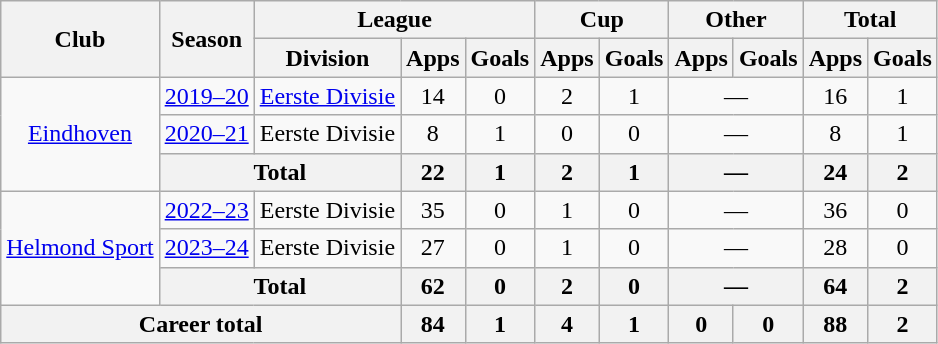<table class=wikitable style=text-align:center>
<tr>
<th rowspan="2">Club</th>
<th rowspan="2">Season</th>
<th colspan="3">League</th>
<th colspan="2">Cup</th>
<th colspan="2">Other</th>
<th colspan="2">Total</th>
</tr>
<tr>
<th>Division</th>
<th>Apps</th>
<th>Goals</th>
<th>Apps</th>
<th>Goals</th>
<th>Apps</th>
<th>Goals</th>
<th>Apps</th>
<th>Goals</th>
</tr>
<tr>
<td rowspan="3"><a href='#'>Eindhoven</a></td>
<td><a href='#'>2019–20</a></td>
<td><a href='#'>Eerste Divisie</a></td>
<td>14</td>
<td>0</td>
<td>2</td>
<td>1</td>
<td colspan="2">—</td>
<td>16</td>
<td>1</td>
</tr>
<tr>
<td><a href='#'>2020–21</a></td>
<td>Eerste Divisie</td>
<td>8</td>
<td>1</td>
<td>0</td>
<td>0</td>
<td colspan="2">—</td>
<td>8</td>
<td>1</td>
</tr>
<tr>
<th colspan="2">Total</th>
<th>22</th>
<th>1</th>
<th>2</th>
<th>1</th>
<th colspan="2">—</th>
<th>24</th>
<th>2</th>
</tr>
<tr>
<td rowspan="3"><a href='#'>Helmond Sport</a></td>
<td><a href='#'>2022–23</a></td>
<td>Eerste Divisie</td>
<td>35</td>
<td>0</td>
<td>1</td>
<td>0</td>
<td colspan="2">—</td>
<td>36</td>
<td>0</td>
</tr>
<tr>
<td><a href='#'>2023–24</a></td>
<td>Eerste Divisie</td>
<td>27</td>
<td>0</td>
<td>1</td>
<td>0</td>
<td colspan="2">—</td>
<td>28</td>
<td>0</td>
</tr>
<tr>
<th colspan="2">Total</th>
<th>62</th>
<th>0</th>
<th>2</th>
<th>0</th>
<th colspan="2">—</th>
<th>64</th>
<th>2</th>
</tr>
<tr>
<th colspan="3">Career total</th>
<th>84</th>
<th>1</th>
<th>4</th>
<th>1</th>
<th>0</th>
<th>0</th>
<th>88</th>
<th>2</th>
</tr>
</table>
